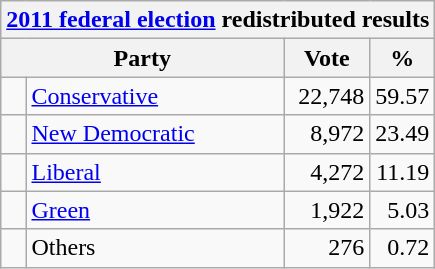<table class="wikitable">
<tr>
<th colspan="4"><a href='#'>2011 federal election</a> redistributed results</th>
</tr>
<tr>
<th bgcolor="#DDDDFF" width="130px" colspan="2">Party</th>
<th bgcolor="#DDDDFF" width="50px">Vote</th>
<th bgcolor="#DDDDFF" width="30px">%</th>
</tr>
<tr>
<td> </td>
<td><a href='#'>Conservative</a></td>
<td align="right">22,748</td>
<td align="right">59.57</td>
</tr>
<tr>
<td> </td>
<td><a href='#'>New Democratic</a></td>
<td align="right">8,972</td>
<td align="right">23.49</td>
</tr>
<tr>
<td> </td>
<td><a href='#'>Liberal</a></td>
<td align="right">4,272</td>
<td align="right">11.19</td>
</tr>
<tr>
<td> </td>
<td><a href='#'>Green</a></td>
<td align="right">1,922</td>
<td align="right">5.03</td>
</tr>
<tr>
<td> </td>
<td>Others</td>
<td align="right">276</td>
<td align="right">0.72</td>
</tr>
</table>
